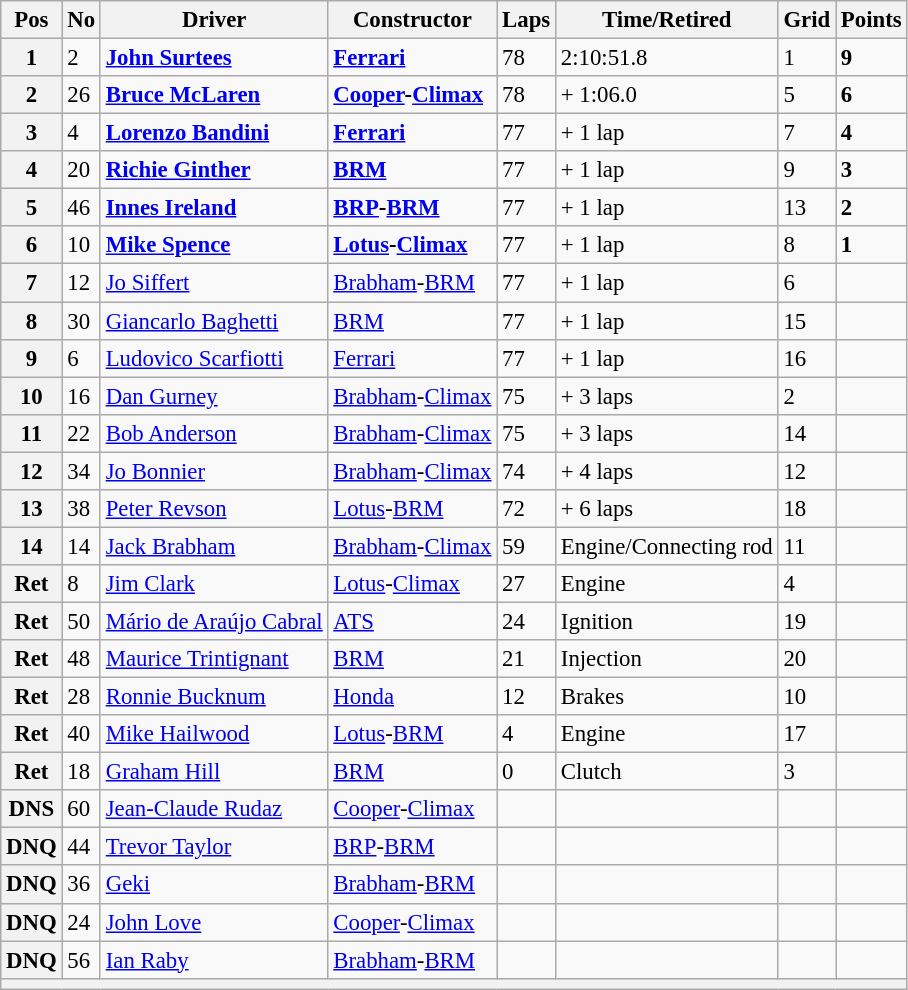<table class="wikitable" style="font-size: 95%">
<tr>
<th>Pos</th>
<th>No</th>
<th>Driver</th>
<th>Constructor</th>
<th>Laps</th>
<th>Time/Retired</th>
<th>Grid</th>
<th>Points</th>
</tr>
<tr>
<th>1</th>
<td>2</td>
<td> <strong><a href='#'>John Surtees</a></strong></td>
<td><strong><a href='#'>Ferrari</a></strong></td>
<td>78</td>
<td>2:10:51.8</td>
<td>1</td>
<td><strong>9</strong></td>
</tr>
<tr>
<th>2</th>
<td>26</td>
<td> <strong><a href='#'>Bruce McLaren</a></strong></td>
<td><strong><a href='#'>Cooper</a>-<a href='#'>Climax</a></strong></td>
<td>78</td>
<td>+ 1:06.0</td>
<td>5</td>
<td><strong>6</strong></td>
</tr>
<tr>
<th>3</th>
<td>4</td>
<td> <strong><a href='#'>Lorenzo Bandini</a></strong></td>
<td><strong><a href='#'>Ferrari</a></strong></td>
<td>77</td>
<td>+ 1 lap</td>
<td>7</td>
<td><strong>4</strong></td>
</tr>
<tr>
<th>4</th>
<td>20</td>
<td> <strong><a href='#'>Richie Ginther</a></strong></td>
<td><strong><a href='#'>BRM</a></strong></td>
<td>77</td>
<td>+ 1 lap</td>
<td>9</td>
<td><strong>3</strong></td>
</tr>
<tr>
<th>5</th>
<td>46</td>
<td> <strong><a href='#'>Innes Ireland</a></strong></td>
<td><strong><a href='#'>BRP</a>-<a href='#'>BRM</a></strong></td>
<td>77</td>
<td>+ 1 lap</td>
<td>13</td>
<td><strong>2</strong></td>
</tr>
<tr>
<th>6</th>
<td>10</td>
<td> <strong><a href='#'>Mike Spence</a></strong></td>
<td><strong><a href='#'>Lotus</a>-<a href='#'>Climax</a></strong></td>
<td>77</td>
<td>+ 1 lap</td>
<td>8</td>
<td><strong>1</strong></td>
</tr>
<tr>
<th>7</th>
<td>12</td>
<td> <a href='#'>Jo Siffert</a></td>
<td><a href='#'>Brabham</a>-<a href='#'>BRM</a></td>
<td>77</td>
<td>+ 1 lap</td>
<td>6</td>
<td></td>
</tr>
<tr>
<th>8</th>
<td>30</td>
<td> <a href='#'>Giancarlo Baghetti</a></td>
<td><a href='#'>BRM</a></td>
<td>77</td>
<td>+ 1 lap</td>
<td>15</td>
<td></td>
</tr>
<tr>
<th>9</th>
<td>6</td>
<td> <a href='#'>Ludovico Scarfiotti</a></td>
<td><a href='#'>Ferrari</a></td>
<td>77</td>
<td>+ 1 lap</td>
<td>16</td>
<td></td>
</tr>
<tr>
<th>10</th>
<td>16</td>
<td> <a href='#'>Dan Gurney</a></td>
<td><a href='#'>Brabham</a>-<a href='#'>Climax</a></td>
<td>75</td>
<td>+ 3 laps</td>
<td>2</td>
<td></td>
</tr>
<tr>
<th>11</th>
<td>22</td>
<td> <a href='#'>Bob Anderson</a></td>
<td><a href='#'>Brabham</a>-<a href='#'>Climax</a></td>
<td>75</td>
<td>+ 3 laps</td>
<td>14</td>
<td></td>
</tr>
<tr>
<th>12</th>
<td>34</td>
<td> <a href='#'>Jo Bonnier</a></td>
<td><a href='#'>Brabham</a>-<a href='#'>Climax</a></td>
<td>74</td>
<td>+ 4 laps</td>
<td>12</td>
<td></td>
</tr>
<tr>
<th>13</th>
<td>38</td>
<td> <a href='#'>Peter Revson</a></td>
<td><a href='#'>Lotus</a>-<a href='#'>BRM</a></td>
<td>72</td>
<td>+ 6 laps</td>
<td>18</td>
<td></td>
</tr>
<tr>
<th>14</th>
<td>14</td>
<td> <a href='#'>Jack Brabham</a></td>
<td><a href='#'>Brabham</a>-<a href='#'>Climax</a></td>
<td>59</td>
<td>Engine/Connecting rod</td>
<td>11</td>
<td></td>
</tr>
<tr>
<th>Ret</th>
<td>8</td>
<td> <a href='#'>Jim Clark</a></td>
<td><a href='#'>Lotus</a>-<a href='#'>Climax</a></td>
<td>27</td>
<td>Engine</td>
<td>4</td>
<td></td>
</tr>
<tr>
<th>Ret</th>
<td>50</td>
<td> <a href='#'>Mário de Araújo Cabral</a></td>
<td><a href='#'>ATS</a></td>
<td>24</td>
<td>Ignition</td>
<td>19</td>
<td></td>
</tr>
<tr>
<th>Ret</th>
<td>48</td>
<td> <a href='#'>Maurice Trintignant</a></td>
<td><a href='#'>BRM</a></td>
<td>21</td>
<td>Injection</td>
<td>20</td>
<td></td>
</tr>
<tr>
<th>Ret</th>
<td>28</td>
<td> <a href='#'>Ronnie Bucknum</a></td>
<td><a href='#'>Honda</a></td>
<td>12</td>
<td>Brakes</td>
<td>10</td>
<td></td>
</tr>
<tr>
<th>Ret</th>
<td>40</td>
<td> <a href='#'>Mike Hailwood</a></td>
<td><a href='#'>Lotus</a>-<a href='#'>BRM</a></td>
<td>4</td>
<td>Engine</td>
<td>17</td>
<td></td>
</tr>
<tr>
<th>Ret</th>
<td>18</td>
<td> <a href='#'>Graham Hill</a></td>
<td><a href='#'>BRM</a></td>
<td>0</td>
<td>Clutch</td>
<td>3</td>
<td></td>
</tr>
<tr>
<th>DNS</th>
<td>60</td>
<td> <a href='#'>Jean-Claude Rudaz</a></td>
<td><a href='#'>Cooper</a>-<a href='#'>Climax</a></td>
<td></td>
<td></td>
<td></td>
<td></td>
</tr>
<tr>
<th>DNQ</th>
<td>44</td>
<td> <a href='#'>Trevor Taylor</a></td>
<td><a href='#'>BRP</a>-<a href='#'>BRM</a></td>
<td></td>
<td></td>
<td></td>
<td></td>
</tr>
<tr>
<th>DNQ</th>
<td>36</td>
<td> <a href='#'>Geki</a></td>
<td><a href='#'>Brabham</a>-<a href='#'>BRM</a></td>
<td></td>
<td></td>
<td></td>
<td></td>
</tr>
<tr>
<th>DNQ</th>
<td>24</td>
<td> <a href='#'>John Love</a></td>
<td><a href='#'>Cooper</a>-<a href='#'>Climax</a></td>
<td></td>
<td></td>
<td></td>
<td></td>
</tr>
<tr>
<th>DNQ</th>
<td>56</td>
<td> <a href='#'>Ian Raby</a></td>
<td><a href='#'>Brabham</a>-<a href='#'>BRM</a></td>
<td></td>
<td></td>
<td></td>
<td></td>
</tr>
<tr>
<th colspan="8"></th>
</tr>
</table>
